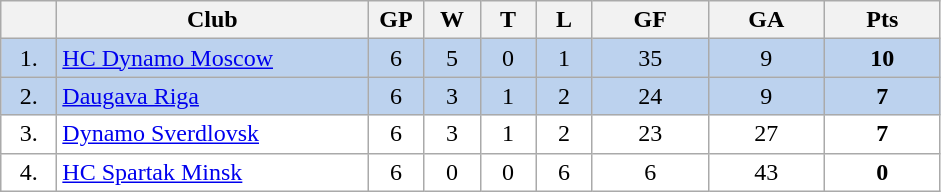<table class="wikitable">
<tr>
<th width="30"></th>
<th width="200">Club</th>
<th width="30">GP</th>
<th width="30">W</th>
<th width="30">T</th>
<th width="30">L</th>
<th width="70">GF</th>
<th width="70">GA</th>
<th width="70">Pts</th>
</tr>
<tr bgcolor="#BCD2EE" align="center">
<td>1.</td>
<td align="left"><a href='#'>HC Dynamo Moscow</a></td>
<td>6</td>
<td>5</td>
<td>0</td>
<td>1</td>
<td>35</td>
<td>9</td>
<td><strong>10</strong></td>
</tr>
<tr bgcolor="#BCD2EE" align="center">
<td>2.</td>
<td align="left"><a href='#'>Daugava Riga</a></td>
<td>6</td>
<td>3</td>
<td>1</td>
<td>2</td>
<td>24</td>
<td>9</td>
<td><strong>7</strong></td>
</tr>
<tr bgcolor="#FFFFFF" align="center">
<td>3.</td>
<td align="left"><a href='#'>Dynamo Sverdlovsk</a></td>
<td>6</td>
<td>3</td>
<td>1</td>
<td>2</td>
<td>23</td>
<td>27</td>
<td><strong>7</strong></td>
</tr>
<tr bgcolor="#FFFFFF" align="center">
<td>4.</td>
<td align="left"><a href='#'>HC Spartak Minsk</a></td>
<td>6</td>
<td>0</td>
<td>0</td>
<td>6</td>
<td>6</td>
<td>43</td>
<td><strong>0</strong></td>
</tr>
</table>
